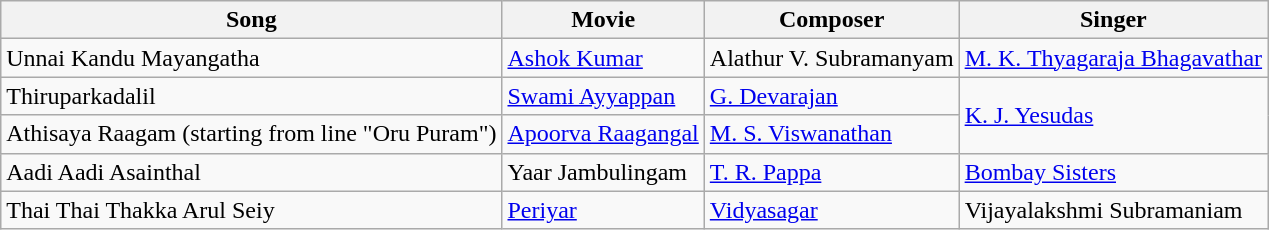<table class="wikitable">
<tr>
<th>Song</th>
<th>Movie</th>
<th>Composer</th>
<th>Singer</th>
</tr>
<tr>
<td>Unnai Kandu Mayangatha</td>
<td><a href='#'>Ashok Kumar</a></td>
<td>Alathur V. Subramanyam</td>
<td><a href='#'>M. K. Thyagaraja Bhagavathar</a></td>
</tr>
<tr>
<td>Thiruparkadalil</td>
<td><a href='#'>Swami Ayyappan</a></td>
<td><a href='#'>G. Devarajan</a></td>
<td rowspan="2"><a href='#'>K. J. Yesudas</a></td>
</tr>
<tr>
<td>Athisaya Raagam (starting from line "Oru Puram")</td>
<td><a href='#'>Apoorva Raagangal</a></td>
<td><a href='#'>M. S. Viswanathan</a></td>
</tr>
<tr>
<td>Aadi Aadi Asainthal</td>
<td>Yaar Jambulingam</td>
<td><a href='#'>T. R. Pappa</a></td>
<td><a href='#'>Bombay Sisters</a></td>
</tr>
<tr>
<td>Thai Thai Thakka Arul Seiy</td>
<td><a href='#'>Periyar</a></td>
<td><a href='#'>Vidyasagar</a></td>
<td>Vijayalakshmi Subramaniam</td>
</tr>
</table>
